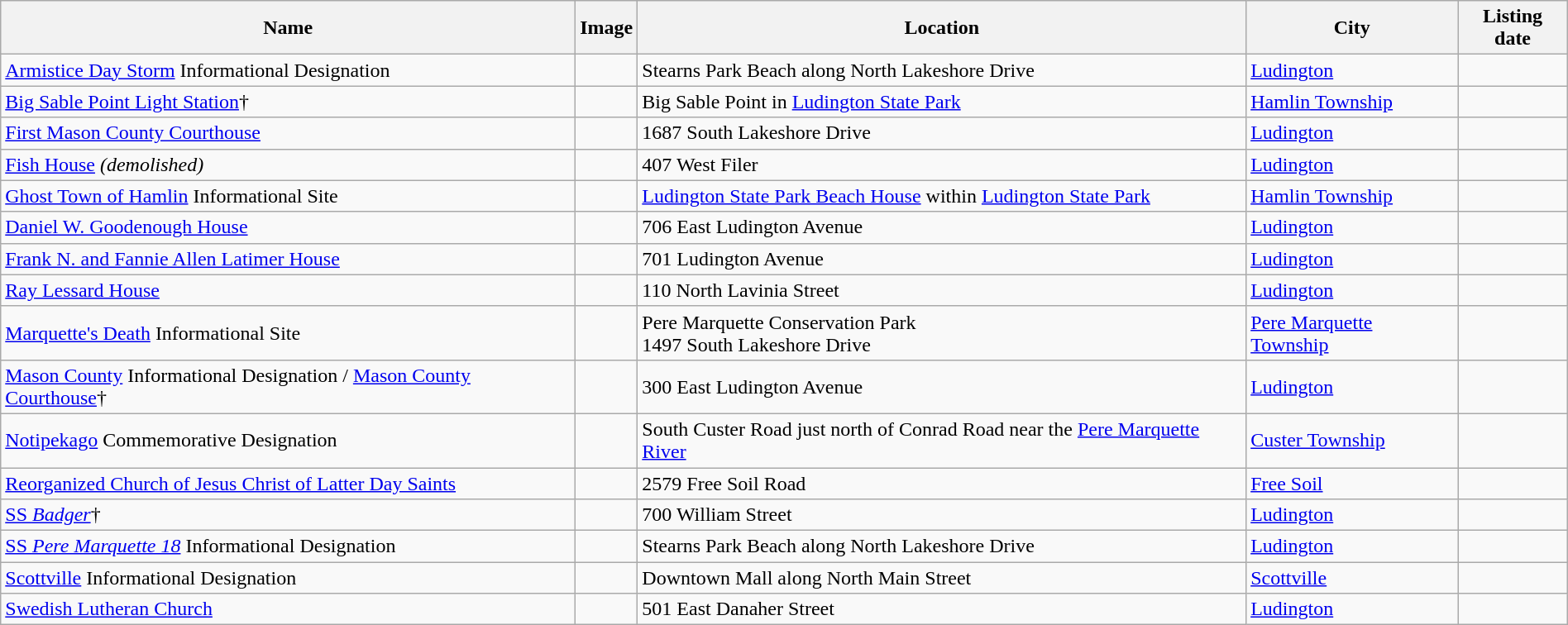<table class="wikitable sortable" style="width:100%">
<tr>
<th>Name</th>
<th>Image</th>
<th>Location</th>
<th>City</th>
<th>Listing date</th>
</tr>
<tr>
<td><a href='#'>Armistice Day Storm</a> Informational Designation</td>
<td></td>
<td>Stearns Park Beach along North Lakeshore Drive</td>
<td><a href='#'>Ludington</a></td>
<td></td>
</tr>
<tr>
<td><a href='#'>Big Sable Point Light Station</a>†</td>
<td></td>
<td>Big Sable Point in <a href='#'>Ludington State Park</a></td>
<td><a href='#'>Hamlin Township</a></td>
<td></td>
</tr>
<tr>
<td><a href='#'>First Mason County Courthouse</a></td>
<td></td>
<td>1687 South Lakeshore Drive</td>
<td><a href='#'>Ludington</a></td>
<td></td>
</tr>
<tr>
<td><a href='#'>Fish House</a> <em>(demolished)</em></td>
<td></td>
<td>407 West Filer</td>
<td><a href='#'>Ludington</a></td>
<td></td>
</tr>
<tr>
<td><a href='#'>Ghost Town of Hamlin</a> Informational Site</td>
<td></td>
<td><a href='#'>Ludington State Park Beach House</a> within <a href='#'>Ludington State Park</a></td>
<td><a href='#'>Hamlin Township</a></td>
<td></td>
</tr>
<tr>
<td><a href='#'>Daniel W. Goodenough House</a></td>
<td></td>
<td>706 East Ludington Avenue</td>
<td><a href='#'>Ludington</a></td>
<td></td>
</tr>
<tr>
<td><a href='#'>Frank N. and Fannie Allen Latimer House</a></td>
<td></td>
<td>701 Ludington Avenue</td>
<td><a href='#'>Ludington</a></td>
<td></td>
</tr>
<tr>
<td><a href='#'>Ray Lessard House</a></td>
<td></td>
<td>110 North Lavinia Street</td>
<td><a href='#'>Ludington</a></td>
<td></td>
</tr>
<tr>
<td><a href='#'>Marquette's Death</a> Informational Site</td>
<td></td>
<td>Pere Marquette Conservation Park<br>1497 South Lakeshore Drive</td>
<td><a href='#'>Pere Marquette Township</a></td>
<td></td>
</tr>
<tr>
<td><a href='#'>Mason County</a> Informational Designation / <a href='#'>Mason County Courthouse</a>†</td>
<td></td>
<td>300 East Ludington Avenue</td>
<td><a href='#'>Ludington</a></td>
<td></td>
</tr>
<tr>
<td><a href='#'>Notipekago</a> Commemorative Designation</td>
<td></td>
<td>South Custer Road just north of Conrad Road near the <a href='#'>Pere Marquette River</a></td>
<td><a href='#'>Custer Township</a></td>
<td></td>
</tr>
<tr>
<td><a href='#'>Reorganized Church of Jesus Christ of Latter Day Saints</a></td>
<td></td>
<td>2579 Free Soil Road</td>
<td><a href='#'>Free Soil</a></td>
<td></td>
</tr>
<tr>
<td><a href='#'>SS <em>Badger</em></a>†</td>
<td></td>
<td>700 William Street</td>
<td><a href='#'>Ludington</a></td>
<td></td>
</tr>
<tr>
<td><a href='#'>SS <em>Pere Marquette 18</em></a> Informational Designation</td>
<td></td>
<td>Stearns Park Beach along North Lakeshore Drive</td>
<td><a href='#'>Ludington</a></td>
<td></td>
</tr>
<tr>
<td><a href='#'>Scottville</a> Informational Designation</td>
<td></td>
<td>Downtown Mall along North Main Street</td>
<td><a href='#'>Scottville</a></td>
<td></td>
</tr>
<tr>
<td><a href='#'>Swedish Lutheran Church</a></td>
<td></td>
<td>501 East Danaher Street</td>
<td><a href='#'>Ludington</a></td>
<td></td>
</tr>
</table>
